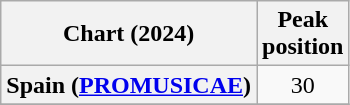<table class="wikitable sortable plainrowheaders" style="text-align:center">
<tr>
<th scope="col">Chart (2024)</th>
<th scope="col">Peak<br>position</th>
</tr>
<tr>
<th scope="row">Spain (<a href='#'>PROMUSICAE</a>)</th>
<td>30</td>
</tr>
<tr>
</tr>
</table>
